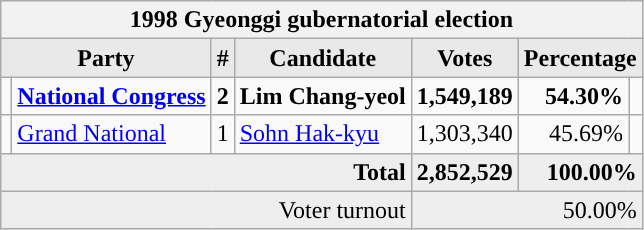<table class="wikitable">
<tr>
<th colspan="7">1998 Gyeonggi gubernatorial election</th>
</tr>
<tr>
<th style="background-color:#E9E9E9" colspan=2>Party</th>
<th style="background-color:#E9E9E9">#</th>
<th style="background-color:#E9E9E9">Candidate</th>
<th style="background-color:#E9E9E9">Votes</th>
<th style="background-color:#E9E9E9" colspan=2>Percentage</th>
</tr>
<tr style="font-weight:bold">
<td></td>
<td align=left><a href='#'>National Congress</a></td>
<td align=center>2</td>
<td align=left>Lim Chang-yeol</td>
<td align=right>1,549,189</td>
<td align=right>54.30%</td>
<td align=right></td>
</tr>
<tr>
<td></td>
<td align=left><a href='#'>Grand National</a></td>
<td align=center>1</td>
<td align=left><a href='#'>Sohn Hak-kyu</a></td>
<td align=right>1,303,340</td>
<td align=right>45.69%</td>
<td align=right></td>
</tr>
<tr bgcolor="#EEEEEE" style="font-weight:bold">
<td colspan="4" align=right>Total</td>
<td align=right>2,852,529</td>
<td align=right colspan=2>100.00%</td>
</tr>
<tr bgcolor="#EEEEEE">
<td colspan="4" align="right">Voter turnout</td>
<td colspan="3" align="right">50.00%</td>
</tr>
</table>
